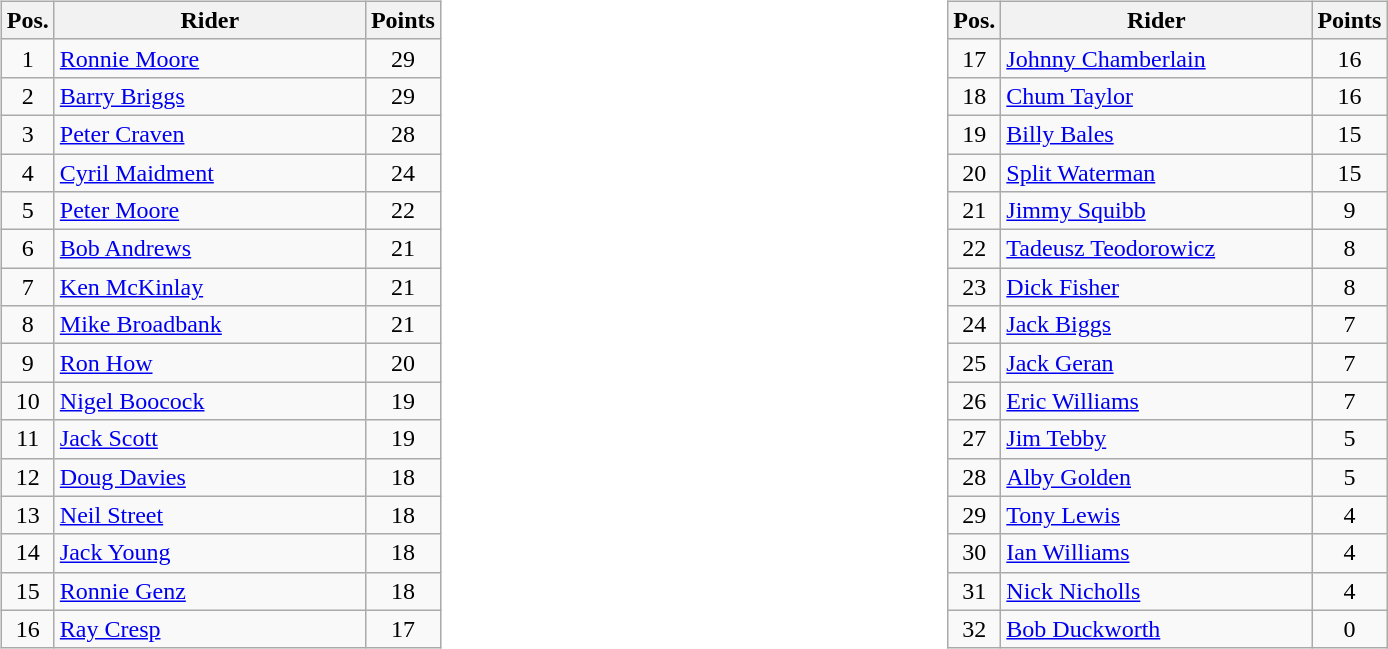<table width=100%>
<tr>
<td width=50% valign=top><br><table class="wikitable" style="text-align:center;">
<tr>
<th width=25px>Pos.</th>
<th width=200px>Rider</th>
<th width=40px>Points</th>
</tr>
<tr>
<td>1</td>
<td align=left> <a href='#'>Ronnie Moore</a></td>
<td>29</td>
</tr>
<tr>
<td>2</td>
<td align=left> <a href='#'>Barry Briggs</a></td>
<td>29</td>
</tr>
<tr>
<td>3</td>
<td align=left> <a href='#'>Peter Craven</a></td>
<td>28</td>
</tr>
<tr>
<td>4</td>
<td align=left> <a href='#'>Cyril Maidment</a></td>
<td>24</td>
</tr>
<tr>
<td>5</td>
<td align=left> <a href='#'>Peter Moore</a></td>
<td>22</td>
</tr>
<tr>
<td>6</td>
<td align=left> <a href='#'>Bob Andrews</a></td>
<td>21</td>
</tr>
<tr>
<td>7</td>
<td align=left> <a href='#'>Ken McKinlay</a></td>
<td>21</td>
</tr>
<tr>
<td>8</td>
<td align=left> <a href='#'>Mike Broadbank</a></td>
<td>21</td>
</tr>
<tr>
<td>9</td>
<td align=left> <a href='#'>Ron How</a></td>
<td>20</td>
</tr>
<tr>
<td>10</td>
<td align=left> <a href='#'>Nigel Boocock</a></td>
<td>19</td>
</tr>
<tr>
<td>11</td>
<td align=left> <a href='#'>Jack Scott</a></td>
<td>19</td>
</tr>
<tr>
<td>12</td>
<td align=left> <a href='#'>Doug Davies</a></td>
<td>18</td>
</tr>
<tr>
<td>13</td>
<td align=left> <a href='#'>Neil Street</a></td>
<td>18</td>
</tr>
<tr>
<td>14</td>
<td align=left> <a href='#'>Jack Young</a></td>
<td>18</td>
</tr>
<tr>
<td>15</td>
<td align=left> <a href='#'>Ronnie Genz</a></td>
<td>18</td>
</tr>
<tr>
<td>16</td>
<td align=left> <a href='#'>Ray Cresp</a></td>
<td>17</td>
</tr>
</table>
</td>
<td width=50% valign=top><br><table class="wikitable" style="text-align:center;">
<tr>
<th width=25px>Pos.</th>
<th width=200px>Rider</th>
<th width=40px>Points</th>
</tr>
<tr>
<td>17</td>
<td align=left> <a href='#'>Johnny Chamberlain</a></td>
<td>16</td>
</tr>
<tr>
<td>18</td>
<td align=left> <a href='#'>Chum Taylor</a></td>
<td>16</td>
</tr>
<tr>
<td>19</td>
<td align=left> <a href='#'>Billy Bales</a></td>
<td>15</td>
</tr>
<tr>
<td>20</td>
<td align=left> <a href='#'>Split Waterman</a></td>
<td>15</td>
</tr>
<tr>
<td>21</td>
<td align=left> <a href='#'>Jimmy Squibb</a></td>
<td>9</td>
</tr>
<tr>
<td>22</td>
<td align=left> <a href='#'>Tadeusz Teodorowicz</a></td>
<td>8</td>
</tr>
<tr>
<td>23</td>
<td align=left> <a href='#'>Dick Fisher</a></td>
<td>8</td>
</tr>
<tr>
<td>24</td>
<td align=left> <a href='#'>Jack Biggs</a></td>
<td>7</td>
</tr>
<tr>
<td>25</td>
<td align=left> <a href='#'>Jack Geran</a></td>
<td>7</td>
</tr>
<tr>
<td>26</td>
<td align=left> <a href='#'>Eric Williams</a></td>
<td>7</td>
</tr>
<tr>
<td>27</td>
<td align=left> <a href='#'>Jim Tebby</a></td>
<td>5</td>
</tr>
<tr>
<td>28</td>
<td align=left> <a href='#'>Alby Golden</a></td>
<td>5</td>
</tr>
<tr>
<td>29</td>
<td align=left> <a href='#'>Tony Lewis</a></td>
<td>4</td>
</tr>
<tr>
<td>30</td>
<td align=left> <a href='#'>Ian Williams</a></td>
<td>4</td>
</tr>
<tr>
<td>31</td>
<td align=left> <a href='#'>Nick Nicholls</a></td>
<td>4</td>
</tr>
<tr>
<td>32</td>
<td align=left> <a href='#'>Bob Duckworth</a></td>
<td>0</td>
</tr>
</table>
</td>
</tr>
</table>
